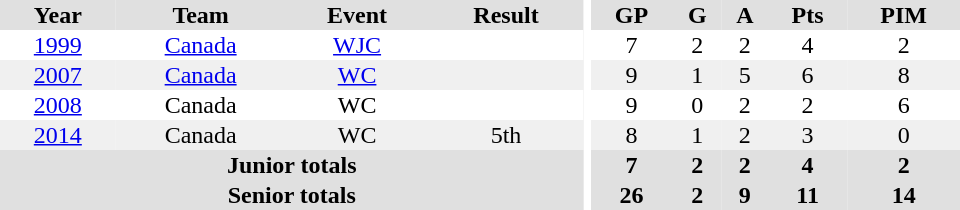<table border="0" cellpadding="1" cellspacing="0" ID="Table3" style="text-align:center; width:40em">
<tr ALIGN="center" bgcolor="#e0e0e0">
<th>Year</th>
<th>Team</th>
<th>Event</th>
<th>Result</th>
<th rowspan="99" bgcolor="#ffffff"></th>
<th>GP</th>
<th>G</th>
<th>A</th>
<th>Pts</th>
<th>PIM</th>
</tr>
<tr ALIGN="center">
<td><a href='#'>1999</a></td>
<td><a href='#'>Canada</a></td>
<td><a href='#'>WJC</a></td>
<td></td>
<td>7</td>
<td>2</td>
<td>2</td>
<td>4</td>
<td>2</td>
</tr>
<tr ALIGN="center" bgcolor="#f0f0f0">
<td><a href='#'>2007</a></td>
<td><a href='#'>Canada</a></td>
<td><a href='#'>WC</a></td>
<td></td>
<td>9</td>
<td>1</td>
<td>5</td>
<td>6</td>
<td>8</td>
</tr>
<tr ALIGN="center">
<td><a href='#'>2008</a></td>
<td>Canada</td>
<td>WC</td>
<td></td>
<td>9</td>
<td>0</td>
<td>2</td>
<td>2</td>
<td>6</td>
</tr>
<tr ALIGN="center" bgcolor="#f0f0f0">
<td><a href='#'>2014</a></td>
<td>Canada</td>
<td>WC</td>
<td>5th</td>
<td>8</td>
<td>1</td>
<td>2</td>
<td>3</td>
<td>0</td>
</tr>
<tr bgcolor="#e0e0e0">
<th colspan="4">Junior totals</th>
<th>7</th>
<th>2</th>
<th>2</th>
<th>4</th>
<th>2</th>
</tr>
<tr bgcolor="#e0e0e0">
<th colspan="4">Senior totals</th>
<th>26</th>
<th>2</th>
<th>9</th>
<th>11</th>
<th>14</th>
</tr>
</table>
